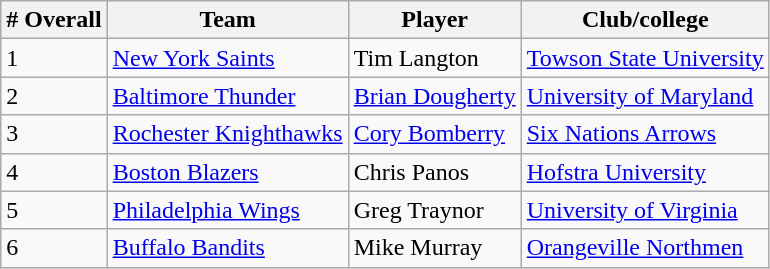<table class="wikitable">
<tr>
<th># Overall</th>
<th>Team</th>
<th>Player</th>
<th>Club/college</th>
</tr>
<tr>
<td>1</td>
<td><a href='#'>New York Saints</a></td>
<td>Tim Langton</td>
<td><a href='#'>Towson State University</a></td>
</tr>
<tr>
<td>2</td>
<td><a href='#'>Baltimore Thunder</a></td>
<td><a href='#'>Brian Dougherty</a></td>
<td><a href='#'>University of Maryland</a></td>
</tr>
<tr>
<td>3</td>
<td><a href='#'>Rochester Knighthawks</a></td>
<td><a href='#'>Cory Bomberry</a></td>
<td><a href='#'>Six Nations Arrows</a></td>
</tr>
<tr>
<td>4</td>
<td><a href='#'>Boston Blazers</a></td>
<td>Chris Panos</td>
<td><a href='#'>Hofstra University</a></td>
</tr>
<tr>
<td>5</td>
<td><a href='#'>Philadelphia Wings</a></td>
<td>Greg Traynor</td>
<td><a href='#'>University of Virginia</a></td>
</tr>
<tr>
<td>6</td>
<td><a href='#'>Buffalo Bandits</a></td>
<td>Mike Murray</td>
<td><a href='#'>Orangeville Northmen</a></td>
</tr>
</table>
